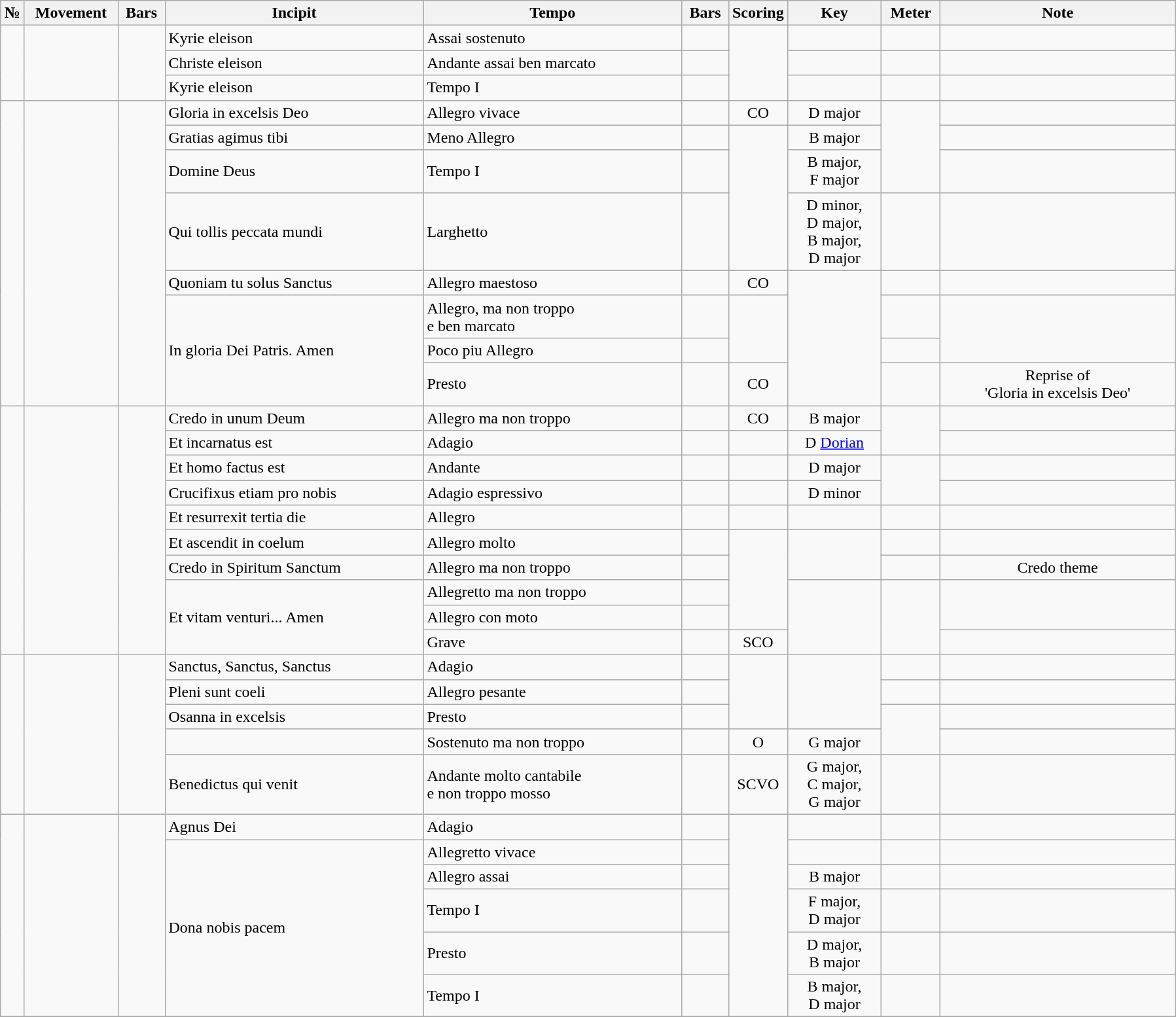<table class="wikitable" border="1"; style="text-align: left"; style="width:68em; line-height:1.5">
<tr>
<th style="width:2%;">№</th>
<th style="width:8%;">Movement</th>
<th style="width:4%;">Bars</th>
<th style="width:22%;">Incipit</th>
<th style="width:22%;">Tempo</th>
<th style="width:4%;">Bars</th>
<th style="width:5%;">Scoring</th>
<th style="width:8%;">Key</th>
<th style="width:5%;">Meter</th>
<th style="width:20%;">Note</th>
</tr>
<tr>
<td rowspan=3></td>
<td rowspan=3></td>
<td rowspan=3></td>
<td>Kyrie eleison</td>
<td>Assai sostenuto</td>
<td></td>
<td rowspan=3></td>
<td></td>
<td align="center"></td>
<td></td>
</tr>
<tr>
<td>Christe eleison</td>
<td>Andante assai ben marcato</td>
<td></td>
<td></td>
<td align="center"></td>
<td></td>
</tr>
<tr>
<td>Kyrie eleison</td>
<td>Tempo I</td>
<td></td>
<td></td>
<td align="center"></td>
<td></td>
</tr>
<tr>
<td rowspan=8></td>
<td rowspan=8></td>
<td rowspan=8></td>
<td>Gloria in excelsis Deo</td>
<td>Allegro vivace</td>
<td></td>
<td align="center">CO</td>
<td align="center">D major</td>
<td rowspan=3></td>
<td></td>
</tr>
<tr>
<td>Gratias agimus tibi</td>
<td>Meno Allegro</td>
<td></td>
<td rowspan=3></td>
<td align="center">B major</td>
<td></td>
</tr>
<tr>
<td>Domine Deus</td>
<td>Tempo I</td>
<td></td>
<td align="center">B major,<br>F major</td>
<td></td>
</tr>
<tr>
<td>Qui tollis peccata mundi</td>
<td>Larghetto</td>
<td></td>
<td align="center">D minor,<br>D major,<br>B major,<br> D major</td>
<td align="center"></td>
<td></td>
</tr>
<tr>
<td>Quoniam tu solus Sanctus</td>
<td>Allegro maestoso</td>
<td></td>
<td align="center">CO</td>
<td rowspan=4></td>
<td align="center"></td>
<td></td>
</tr>
<tr>
<td rowspan=3>In gloria Dei Patris. Amen</td>
<td>Allegro, ma non troppo<br>e ben marcato</td>
<td></td>
<td rowspan=2></td>
<td align="center"></td>
<td rowspan=2></td>
</tr>
<tr>
<td>Poco piu Allegro</td>
<td></td>
<td align="center"></td>
</tr>
<tr>
<td>Presto</td>
<td></td>
<td align="center">CO</td>
<td align="center"></td>
<td align="center">Reprise of<br>'Gloria in excelsis Deo'</td>
</tr>
<tr>
<td rowspan=10></td>
<td rowspan=10></td>
<td rowspan=10></td>
<td>Credo in unum Deum</td>
<td>Allegro ma non troppo</td>
<td></td>
<td align="center">CO</td>
<td align="center">B major</td>
<td rowspan=2></td>
<td></td>
</tr>
<tr>
<td>Et incarnatus est</td>
<td>Adagio</td>
<td></td>
<td></td>
<td align="center">D <a href='#'>Dorian</a></td>
<td></td>
</tr>
<tr>
<td>Et homo factus est</td>
<td>Andante</td>
<td></td>
<td></td>
<td align="center">D major</td>
<td rowspan=2></td>
<td></td>
</tr>
<tr>
<td>Crucifixus etiam pro nobis</td>
<td>Adagio espressivo</td>
<td></td>
<td></td>
<td align="center">D minor</td>
<td></td>
</tr>
<tr>
<td>Et resurrexit tertia die</td>
<td>Allegro</td>
<td></td>
<td></td>
<td></td>
<td align="center"></td>
<td></td>
</tr>
<tr>
<td>Et ascendit in coelum</td>
<td>Allegro molto</td>
<td></td>
<td rowspan=4></td>
<td rowspan=2></td>
<td align="center"></td>
<td></td>
</tr>
<tr>
<td>Credo in Spiritum Sanctum</td>
<td>Allegro ma non troppo</td>
<td></td>
<td align="center"></td>
<td align="center">Credo theme</td>
</tr>
<tr>
<td rowspan=3>Et vitam venturi... Amen</td>
<td>Allegretto ma non troppo</td>
<td></td>
<td rowspan=3></td>
<td rowspan=3></td>
<td rowspan=2></td>
</tr>
<tr>
<td>Allegro con moto</td>
<td></td>
</tr>
<tr>
<td>Grave</td>
<td></td>
<td align="center">SCO</td>
<td></td>
</tr>
<tr>
<td rowspan=5></td>
<td rowspan=5></td>
<td rowspan=5></td>
<td>Sanctus, Sanctus, Sanctus</td>
<td>Adagio</td>
<td></td>
<td rowspan=3></td>
<td rowspan=3></td>
<td align="center"></td>
<td></td>
</tr>
<tr>
<td>Pleni sunt coeli</td>
<td>Allegro pesante</td>
<td></td>
<td align="center"></td>
<td></td>
</tr>
<tr>
<td>Osanna in excelsis</td>
<td>Presto</td>
<td></td>
<td rowspan=2></td>
<td></td>
</tr>
<tr>
<td></td>
<td>Sostenuto ma non troppo</td>
<td></td>
<td align="center">O</td>
<td align="center">G major</td>
<td></td>
</tr>
<tr>
<td>Benedictus qui venit</td>
<td>Andante molto cantabile<br>e non troppo mosso</td>
<td></td>
<td align="center">SCVO</td>
<td align="center">G major,<br>C major,<br>G major</td>
<td align="center"></td>
<td></td>
</tr>
<tr>
<td rowspan=6></td>
<td rowspan=6></td>
<td rowspan=6></td>
<td>Agnus Dei</td>
<td>Adagio</td>
<td></td>
<td rowspan=6></td>
<td></td>
<td align="center"></td>
<td></td>
</tr>
<tr>
<td rowspan=5>Dona nobis pacem</td>
<td>Allegretto vivace</td>
<td></td>
<td></td>
<td align="center"></td>
<td></td>
</tr>
<tr>
<td>Allegro assai</td>
<td></td>
<td align="center">B major</td>
<td align="center"></td>
<td></td>
</tr>
<tr>
<td>Tempo I</td>
<td></td>
<td align="center">F major,<br> D major</td>
<td align="center"></td>
<td></td>
</tr>
<tr>
<td>Presto</td>
<td></td>
<td align="center">D major,<br>B major</td>
<td align="center"></td>
<td></td>
</tr>
<tr>
<td>Tempo I</td>
<td></td>
<td align="center">B major,<br>D major</td>
<td align="center"></td>
<td></td>
</tr>
<tr>
</tr>
</table>
